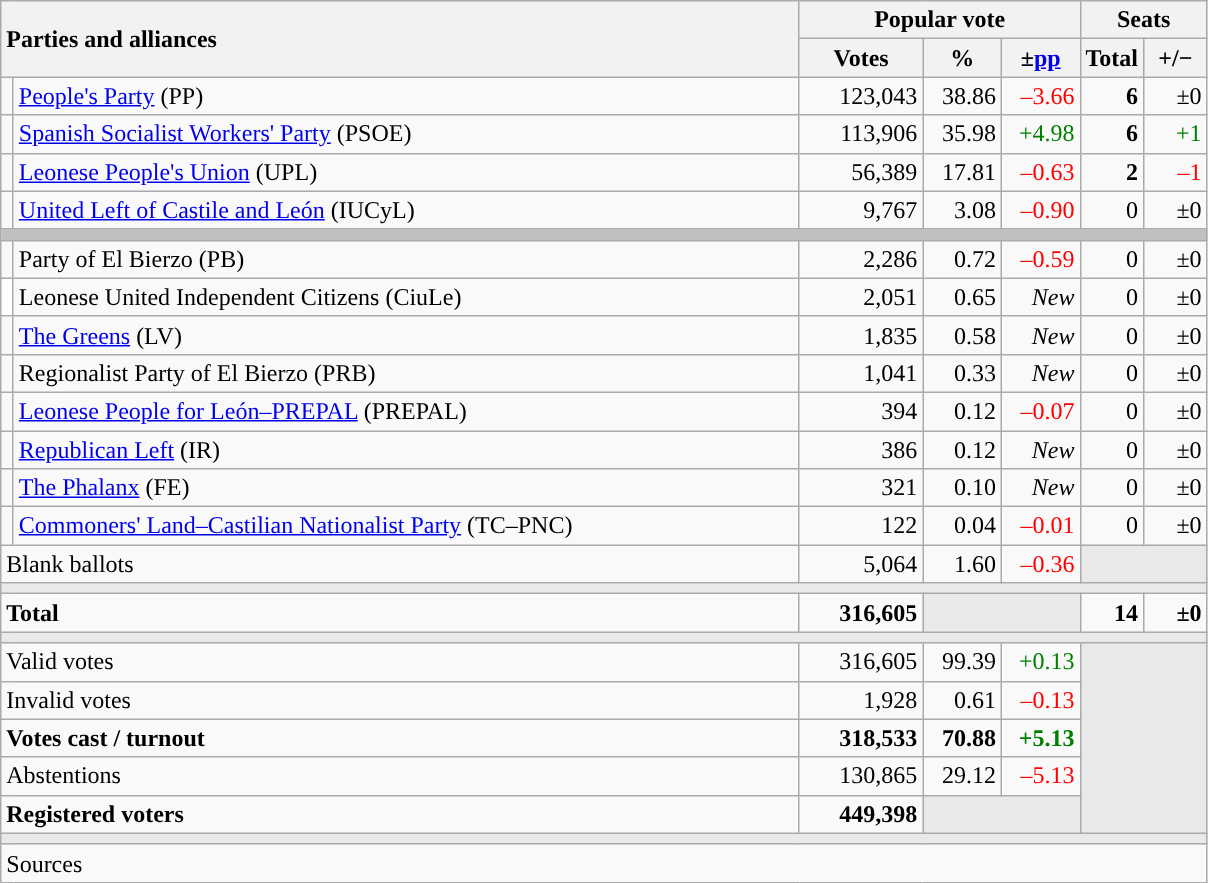<table class="wikitable" style="text-align:right;">
<tr>
<th style="text-align:left;" rowspan="2" colspan="2" width="525">Parties and alliances</th>
<th colspan="3">Popular vote</th>
<th colspan="2">Seats</th>
</tr>
<tr>
<th width="75">Votes</th>
<th width="45">%</th>
<th width="45">±<a href='#'>pp</a></th>
<th width="35">Total</th>
<th width="35">+/−</th>
</tr>
<tr>
<td width="1" style="color:inherit;background:"></td>
<td align="left"><a href='#'>People's Party</a> (PP)</td>
<td>123,043</td>
<td>38.86</td>
<td style="color:red;">–3.66</td>
<td><strong>6</strong></td>
<td>±0</td>
</tr>
<tr>
<td style="color:inherit;background:"></td>
<td align="left"><a href='#'>Spanish Socialist Workers' Party</a> (PSOE)</td>
<td>113,906</td>
<td>35.98</td>
<td style="color:green;">+4.98</td>
<td><strong>6</strong></td>
<td style="color:green;">+1</td>
</tr>
<tr>
<td style="color:inherit;background:"></td>
<td align="left"><a href='#'>Leonese People's Union</a> (UPL)</td>
<td>56,389</td>
<td>17.81</td>
<td style="color:red;">–0.63</td>
<td><strong>2</strong></td>
<td style="color:red;">–1</td>
</tr>
<tr>
<td style="color:inherit;background:"></td>
<td align="left"><a href='#'>United Left of Castile and León</a> (IUCyL)</td>
<td>9,767</td>
<td>3.08</td>
<td style="color:red;">–0.90</td>
<td>0</td>
<td>±0</td>
</tr>
<tr>
<td colspan="7" bgcolor="#C0C0C0"></td>
</tr>
<tr>
<td style="color:inherit;background:"></td>
<td align="left">Party of El Bierzo (PB)</td>
<td>2,286</td>
<td>0.72</td>
<td style="color:red;">–0.59</td>
<td>0</td>
<td>±0</td>
</tr>
<tr>
<td bgcolor="white"></td>
<td align="left">Leonese United Independent Citizens (CiuLe)</td>
<td>2,051</td>
<td>0.65</td>
<td><em>New</em></td>
<td>0</td>
<td>±0</td>
</tr>
<tr>
<td style="color:inherit;background:"></td>
<td align="left"><a href='#'>The Greens</a> (LV)</td>
<td>1,835</td>
<td>0.58</td>
<td><em>New</em></td>
<td>0</td>
<td>±0</td>
</tr>
<tr>
<td style="color:inherit;background:"></td>
<td align="left">Regionalist Party of El Bierzo (PRB)</td>
<td>1,041</td>
<td>0.33</td>
<td><em>New</em></td>
<td>0</td>
<td>±0</td>
</tr>
<tr>
<td style="color:inherit;background:"></td>
<td align="left"><a href='#'>Leonese People for León–PREPAL</a> (PREPAL)</td>
<td>394</td>
<td>0.12</td>
<td style="color:red;">–0.07</td>
<td>0</td>
<td>±0</td>
</tr>
<tr>
<td style="color:inherit;background:"></td>
<td align="left"><a href='#'>Republican Left</a> (IR)</td>
<td>386</td>
<td>0.12</td>
<td><em>New</em></td>
<td>0</td>
<td>±0</td>
</tr>
<tr>
<td style="color:inherit;background:"></td>
<td align="left"><a href='#'>The Phalanx</a> (FE)</td>
<td>321</td>
<td>0.10</td>
<td><em>New</em></td>
<td>0</td>
<td>±0</td>
</tr>
<tr>
<td style="color:inherit;background:"></td>
<td align="left"><a href='#'>Commoners' Land–Castilian Nationalist Party</a> (TC–PNC)</td>
<td>122</td>
<td>0.04</td>
<td style="color:red;">–0.01</td>
<td>0</td>
<td>±0</td>
</tr>
<tr>
<td align="left" colspan="2">Blank ballots</td>
<td>5,064</td>
<td>1.60</td>
<td style="color:red;">–0.36</td>
<td bgcolor="#E9E9E9" colspan="2"></td>
</tr>
<tr>
<td colspan="7" bgcolor="#E9E9E9"></td>
</tr>
<tr style="font-weight:bold;">
<td align="left" colspan="2">Total</td>
<td>316,605</td>
<td bgcolor="#E9E9E9" colspan="2"></td>
<td>14</td>
<td>±0</td>
</tr>
<tr>
<td colspan="7" bgcolor="#E9E9E9"></td>
</tr>
<tr>
<td align="left" colspan="2">Valid votes</td>
<td>316,605</td>
<td>99.39</td>
<td style="color:green;">+0.13</td>
<td bgcolor="#E9E9E9" colspan="2" rowspan="5"></td>
</tr>
<tr>
<td align="left" colspan="2">Invalid votes</td>
<td>1,928</td>
<td>0.61</td>
<td style="color:red;">–0.13</td>
</tr>
<tr style="font-weight:bold;">
<td align="left" colspan="2">Votes cast / turnout</td>
<td>318,533</td>
<td>70.88</td>
<td style="color:green;">+5.13</td>
</tr>
<tr>
<td align="left" colspan="2">Abstentions</td>
<td>130,865</td>
<td>29.12</td>
<td style="color:red;">–5.13</td>
</tr>
<tr style="font-weight:bold;">
<td align="left" colspan="2">Registered voters</td>
<td>449,398</td>
<td bgcolor="#E9E9E9" colspan="2"></td>
</tr>
<tr>
<td colspan="7" bgcolor="#E9E9E9"></td>
</tr>
<tr>
<td align="left" colspan="7">Sources</td>
</tr>
</table>
